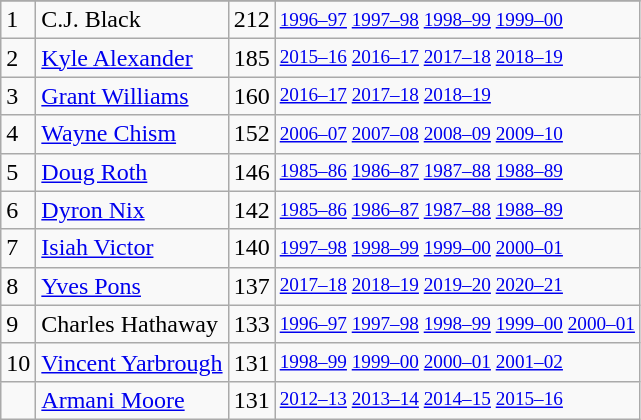<table class="wikitable">
<tr>
</tr>
<tr>
<td>1</td>
<td>C.J. Black</td>
<td>212</td>
<td style="font-size:80%;"><a href='#'>1996–97</a> <a href='#'>1997–98</a> <a href='#'>1998–99</a> <a href='#'>1999–00</a></td>
</tr>
<tr>
<td>2</td>
<td><a href='#'>Kyle Alexander</a></td>
<td>185</td>
<td style="font-size:80%;"><a href='#'>2015–16</a> <a href='#'>2016–17</a> <a href='#'>2017–18</a> <a href='#'>2018–19</a></td>
</tr>
<tr>
<td>3</td>
<td><a href='#'>Grant Williams</a></td>
<td>160</td>
<td style="font-size:80%;"><a href='#'>2016–17</a> <a href='#'>2017–18</a> <a href='#'>2018–19</a></td>
</tr>
<tr>
<td>4</td>
<td><a href='#'>Wayne Chism</a></td>
<td>152</td>
<td style="font-size:80%;"><a href='#'>2006–07</a> <a href='#'>2007–08</a> <a href='#'>2008–09</a> <a href='#'>2009–10</a></td>
</tr>
<tr>
<td>5</td>
<td><a href='#'>Doug Roth</a></td>
<td>146</td>
<td style="font-size:80%;"><a href='#'>1985–86</a> <a href='#'>1986–87</a> <a href='#'>1987–88</a> <a href='#'>1988–89</a></td>
</tr>
<tr>
<td>6</td>
<td><a href='#'>Dyron Nix</a></td>
<td>142</td>
<td style="font-size:80%;"><a href='#'>1985–86</a> <a href='#'>1986–87</a> <a href='#'>1987–88</a> <a href='#'>1988–89</a></td>
</tr>
<tr>
<td>7</td>
<td><a href='#'>Isiah Victor</a></td>
<td>140</td>
<td style="font-size:80%;"><a href='#'>1997–98</a> <a href='#'>1998–99</a> <a href='#'>1999–00</a> <a href='#'>2000–01</a></td>
</tr>
<tr>
<td>8</td>
<td><a href='#'>Yves Pons</a></td>
<td>137</td>
<td style="font-size:80%;"><a href='#'>2017–18</a> <a href='#'>2018–19</a> <a href='#'>2019–20</a> <a href='#'>2020–21</a></td>
</tr>
<tr>
<td>9</td>
<td>Charles Hathaway</td>
<td>133</td>
<td style="font-size:80%;"><a href='#'>1996–97</a> <a href='#'>1997–98</a> <a href='#'>1998–99</a> <a href='#'>1999–00</a> <a href='#'>2000–01</a></td>
</tr>
<tr>
<td>10</td>
<td><a href='#'>Vincent Yarbrough</a></td>
<td>131</td>
<td style="font-size:80%;"><a href='#'>1998–99</a> <a href='#'>1999–00</a> <a href='#'>2000–01</a> <a href='#'>2001–02</a></td>
</tr>
<tr>
<td></td>
<td><a href='#'>Armani Moore</a></td>
<td>131</td>
<td style="font-size:80%;"><a href='#'>2012–13</a> <a href='#'>2013–14</a> <a href='#'>2014–15</a> <a href='#'>2015–16</a></td>
</tr>
</table>
